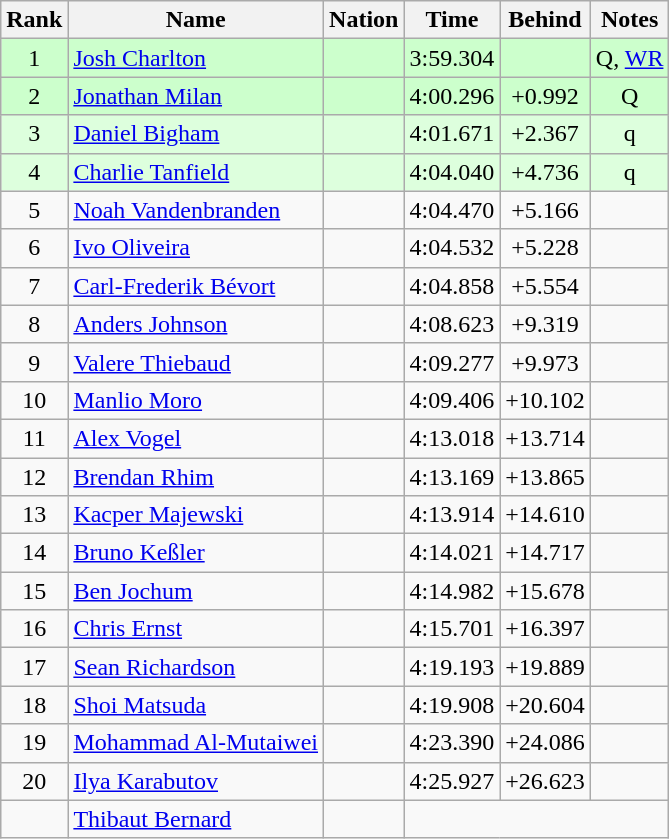<table class="wikitable sortable" style="text-align:center">
<tr>
<th>Rank</th>
<th>Name</th>
<th>Nation</th>
<th>Time</th>
<th>Behind</th>
<th>Notes</th>
</tr>
<tr bgcolor=ccffcc>
<td>1</td>
<td align=left><a href='#'>Josh Charlton</a></td>
<td align=left></td>
<td>3:59.304</td>
<td></td>
<td>Q, <a href='#'>WR</a></td>
</tr>
<tr bgcolor=ccffcc>
<td>2</td>
<td align=left><a href='#'>Jonathan Milan</a></td>
<td align=left></td>
<td>4:00.296</td>
<td>+0.992</td>
<td>Q</td>
</tr>
<tr bgcolor=ddffdd>
<td>3</td>
<td align=left><a href='#'>Daniel Bigham</a></td>
<td align=left></td>
<td>4:01.671</td>
<td>+2.367</td>
<td>q</td>
</tr>
<tr bgcolor=ddffdd>
<td>4</td>
<td align=left><a href='#'>Charlie Tanfield</a></td>
<td align=left></td>
<td>4:04.040</td>
<td>+4.736</td>
<td>q</td>
</tr>
<tr>
<td>5</td>
<td align=left><a href='#'>Noah Vandenbranden</a></td>
<td align=left></td>
<td>4:04.470</td>
<td>+5.166</td>
<td></td>
</tr>
<tr>
<td>6</td>
<td align=left><a href='#'>Ivo Oliveira</a></td>
<td align=left></td>
<td>4:04.532</td>
<td>+5.228</td>
<td></td>
</tr>
<tr>
<td>7</td>
<td align=left><a href='#'>Carl-Frederik Bévort</a></td>
<td align=left></td>
<td>4:04.858</td>
<td>+5.554</td>
<td></td>
</tr>
<tr>
<td>8</td>
<td align=left><a href='#'>Anders Johnson</a></td>
<td align=left></td>
<td>4:08.623</td>
<td>+9.319</td>
<td></td>
</tr>
<tr>
<td>9</td>
<td align=left><a href='#'>Valere Thiebaud</a></td>
<td align=left></td>
<td>4:09.277</td>
<td>+9.973</td>
<td></td>
</tr>
<tr>
<td>10</td>
<td align=left><a href='#'>Manlio Moro</a></td>
<td align=left></td>
<td>4:09.406</td>
<td>+10.102</td>
<td></td>
</tr>
<tr>
<td>11</td>
<td align=left><a href='#'>Alex Vogel</a></td>
<td align=left></td>
<td>4:13.018</td>
<td>+13.714</td>
<td></td>
</tr>
<tr>
<td>12</td>
<td align=left><a href='#'>Brendan Rhim</a></td>
<td align=left></td>
<td>4:13.169</td>
<td>+13.865</td>
<td></td>
</tr>
<tr>
<td>13</td>
<td align=left><a href='#'>Kacper Majewski</a></td>
<td align=left></td>
<td>4:13.914</td>
<td>+14.610</td>
<td></td>
</tr>
<tr>
<td>14</td>
<td align=left><a href='#'>Bruno Keßler</a></td>
<td align=left></td>
<td>4:14.021</td>
<td>+14.717</td>
<td></td>
</tr>
<tr>
<td>15</td>
<td align=left><a href='#'>Ben Jochum</a></td>
<td align=left></td>
<td>4:14.982</td>
<td>+15.678</td>
<td></td>
</tr>
<tr>
<td>16</td>
<td align=left><a href='#'>Chris Ernst</a></td>
<td align=left></td>
<td>4:15.701</td>
<td>+16.397</td>
<td></td>
</tr>
<tr>
<td>17</td>
<td align=left><a href='#'>Sean Richardson</a></td>
<td align=left></td>
<td>4:19.193</td>
<td>+19.889</td>
<td></td>
</tr>
<tr>
<td>18</td>
<td align=left><a href='#'>Shoi Matsuda</a></td>
<td align=left></td>
<td>4:19.908</td>
<td>+20.604</td>
<td></td>
</tr>
<tr>
<td>19</td>
<td align=left><a href='#'>Mohammad Al-Mutaiwei</a></td>
<td align=left></td>
<td>4:23.390</td>
<td>+24.086</td>
<td></td>
</tr>
<tr>
<td>20</td>
<td align=left><a href='#'>Ilya Karabutov</a></td>
<td align=left></td>
<td>4:25.927</td>
<td>+26.623</td>
<td></td>
</tr>
<tr>
<td></td>
<td align=left><a href='#'>Thibaut Bernard</a></td>
<td align=left></td>
<td colspan=3></td>
</tr>
</table>
